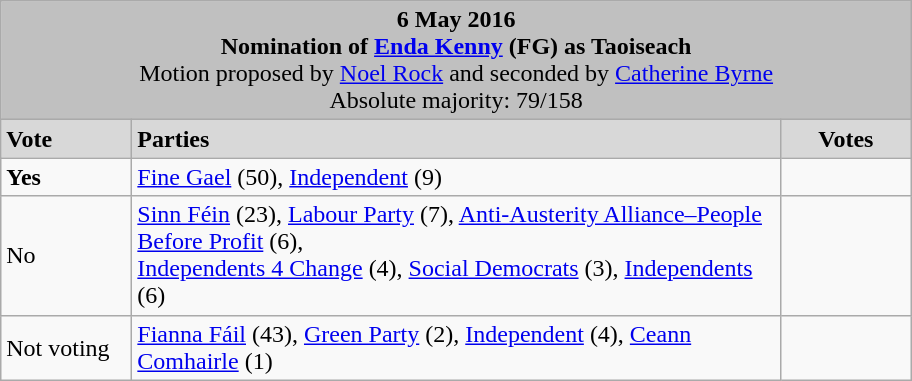<table class="wikitable">
<tr>
<td bgcolor="#c0c0c0" colspan="3" align="center"><strong>6 May 2016<br>Nomination of <a href='#'>Enda Kenny</a> (FG) as Taoiseach</strong><br>Motion proposed by <a href='#'>Noel Rock</a> and seconded by <a href='#'>Catherine Byrne</a><br>Absolute majority: 79/158</td>
</tr>
<tr bgcolor="#d8d8d8">
<td width="80"><strong>Vote</strong></td>
<td width="425"><strong>Parties</strong></td>
<td width="80" align="center"><strong>Votes</strong></td>
</tr>
<tr>
<td> <strong>Yes</strong></td>
<td><a href='#'>Fine Gael</a> (50), <a href='#'>Independent</a> (9)</td>
<td></td>
</tr>
<tr>
<td>No</td>
<td><a href='#'>Sinn Féin</a> (23), <a href='#'>Labour Party</a> (7), <a href='#'>Anti-Austerity Alliance–People Before Profit</a> (6),<br><a href='#'>Independents 4 Change</a> (4), <a href='#'>Social Democrats</a> (3), <a href='#'>Independents</a> (6)</td>
<td></td>
</tr>
<tr>
<td>Not voting</td>
<td><a href='#'>Fianna Fáil</a> (43), <a href='#'>Green Party</a> (2), <a href='#'>Independent</a> (4), <a href='#'>Ceann Comhairle</a> (1)</td>
<td></td>
</tr>
</table>
